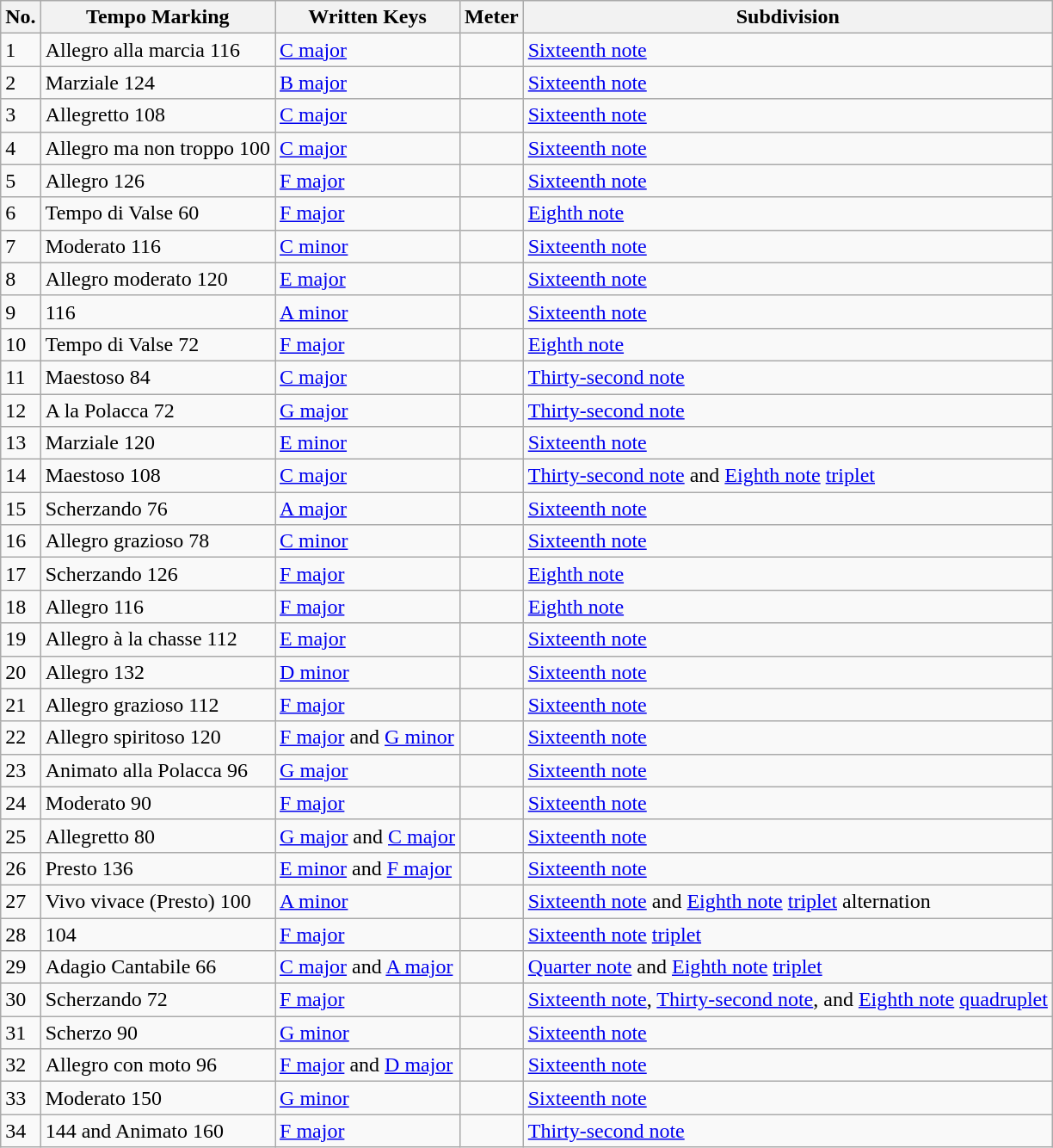<table class="wikitable sortable mw-collapsible mw-collapsed">
<tr>
<th>No.</th>
<th>Tempo Marking</th>
<th>Written Keys</th>
<th>Meter</th>
<th>Subdivision</th>
</tr>
<tr>
<td>1</td>
<td>Allegro alla marcia   116</td>
<td><a href='#'>C major</a></td>
<td></td>
<td><a href='#'>Sixteenth note</a></td>
</tr>
<tr>
<td>2</td>
<td>Marziale   124</td>
<td><a href='#'>B major</a></td>
<td></td>
<td><a href='#'>Sixteenth note</a></td>
</tr>
<tr>
<td>3</td>
<td>Allegretto   108</td>
<td><a href='#'>C major</a></td>
<td></td>
<td><a href='#'>Sixteenth note</a></td>
</tr>
<tr>
<td>4</td>
<td>Allegro ma non troppo   100</td>
<td><a href='#'>C major</a></td>
<td></td>
<td><a href='#'>Sixteenth note</a></td>
</tr>
<tr>
<td>5</td>
<td>Allegro   126</td>
<td><a href='#'>F major</a></td>
<td></td>
<td><a href='#'>Sixteenth note</a></td>
</tr>
<tr>
<td>6</td>
<td>Tempo di Valse   60</td>
<td><a href='#'>F major</a></td>
<td></td>
<td><a href='#'>Eighth note</a></td>
</tr>
<tr>
<td>7</td>
<td>Moderato   116</td>
<td><a href='#'>C minor</a></td>
<td></td>
<td><a href='#'>Sixteenth note</a></td>
</tr>
<tr>
<td>8</td>
<td>Allegro moderato   120</td>
<td><a href='#'>E major</a></td>
<td></td>
<td><a href='#'>Sixteenth note</a></td>
</tr>
<tr>
<td>9</td>
<td>  116</td>
<td><a href='#'>A minor</a></td>
<td></td>
<td><a href='#'>Sixteenth note</a></td>
</tr>
<tr>
<td>10</td>
<td>Tempo di Valse   72</td>
<td><a href='#'>F major</a></td>
<td></td>
<td><a href='#'>Eighth note</a></td>
</tr>
<tr>
<td>11</td>
<td>Maestoso   84</td>
<td><a href='#'>C major</a></td>
<td></td>
<td><a href='#'>Thirty-second note</a></td>
</tr>
<tr>
<td>12</td>
<td>A la Polacca   72</td>
<td><a href='#'>G major</a></td>
<td></td>
<td><a href='#'>Thirty-second note</a></td>
</tr>
<tr>
<td>13</td>
<td>Marziale   120</td>
<td><a href='#'>E minor</a></td>
<td></td>
<td><a href='#'>Sixteenth note</a></td>
</tr>
<tr>
<td>14</td>
<td>Maestoso   108</td>
<td><a href='#'>C major</a></td>
<td></td>
<td><a href='#'>Thirty-second note</a> and <a href='#'>Eighth note</a> <a href='#'>triplet</a></td>
</tr>
<tr>
<td>15</td>
<td>Scherzando   76</td>
<td><a href='#'>A major</a></td>
<td></td>
<td><a href='#'>Sixteenth note</a></td>
</tr>
<tr>
<td>16</td>
<td>Allegro grazioso   78</td>
<td><a href='#'>C minor</a></td>
<td></td>
<td><a href='#'>Sixteenth note</a></td>
</tr>
<tr>
<td>17</td>
<td>Scherzando   126</td>
<td><a href='#'>F major</a></td>
<td></td>
<td><a href='#'>Eighth note</a></td>
</tr>
<tr>
<td>18</td>
<td>Allegro   116</td>
<td><a href='#'>F major</a></td>
<td></td>
<td><a href='#'>Eighth note</a></td>
</tr>
<tr>
<td>19</td>
<td>Allegro à la chasse   112</td>
<td><a href='#'>E major</a></td>
<td></td>
<td><a href='#'>Sixteenth note</a></td>
</tr>
<tr>
<td>20</td>
<td>Allegro   132</td>
<td><a href='#'>D minor</a></td>
<td></td>
<td><a href='#'>Sixteenth note</a></td>
</tr>
<tr>
<td>21</td>
<td>Allegro grazioso   112</td>
<td><a href='#'>F major</a></td>
<td></td>
<td><a href='#'>Sixteenth note</a></td>
</tr>
<tr>
<td>22</td>
<td>Allegro spiritoso   120</td>
<td><a href='#'>F major</a> and <a href='#'>G minor</a></td>
<td></td>
<td><a href='#'>Sixteenth note</a></td>
</tr>
<tr>
<td>23</td>
<td>Animato alla Polacca   96</td>
<td><a href='#'>G major</a></td>
<td></td>
<td><a href='#'>Sixteenth note</a></td>
</tr>
<tr>
<td>24</td>
<td>Moderato   90</td>
<td><a href='#'>F major</a></td>
<td></td>
<td><a href='#'>Sixteenth note</a></td>
</tr>
<tr>
<td>25</td>
<td>Allegretto   80</td>
<td><a href='#'>G major</a> and <a href='#'>C major</a></td>
<td></td>
<td><a href='#'>Sixteenth note</a></td>
</tr>
<tr>
<td>26</td>
<td>Presto   136</td>
<td><a href='#'>E minor</a> and <a href='#'>F major</a></td>
<td></td>
<td><a href='#'>Sixteenth note</a></td>
</tr>
<tr>
<td>27</td>
<td>Vivo vivace (Presto)   100</td>
<td><a href='#'>A minor</a></td>
<td></td>
<td><a href='#'>Sixteenth note</a> and <a href='#'>Eighth note</a> <a href='#'>triplet</a> alternation</td>
</tr>
<tr>
<td>28</td>
<td>  104</td>
<td><a href='#'>F major</a></td>
<td></td>
<td><a href='#'>Sixteenth note</a> <a href='#'>triplet</a></td>
</tr>
<tr>
<td>29</td>
<td>Adagio Cantabile   66</td>
<td><a href='#'>C major</a> and <a href='#'>A major</a></td>
<td></td>
<td><a href='#'>Quarter note</a> and <a href='#'>Eighth note</a> <a href='#'>triplet</a></td>
</tr>
<tr>
<td>30</td>
<td>Scherzando   72</td>
<td><a href='#'>F major</a></td>
<td></td>
<td><a href='#'>Sixteenth note</a>, <a href='#'>Thirty-second note</a>, and <a href='#'>Eighth note</a> <a href='#'>quadruplet</a></td>
</tr>
<tr>
<td>31</td>
<td>Scherzo   90</td>
<td><a href='#'>G minor</a></td>
<td></td>
<td><a href='#'>Sixteenth note</a></td>
</tr>
<tr>
<td>32</td>
<td>Allegro con moto   96</td>
<td><a href='#'>F major</a> and <a href='#'>D major</a></td>
<td></td>
<td><a href='#'>Sixteenth note</a></td>
</tr>
<tr>
<td>33</td>
<td>Moderato   150</td>
<td><a href='#'>G minor</a></td>
<td></td>
<td><a href='#'>Sixteenth note</a></td>
</tr>
<tr>
<td>34</td>
<td>  144 and Animato   160</td>
<td><a href='#'>F major</a></td>
<td></td>
<td><a href='#'>Thirty-second note</a></td>
</tr>
</table>
